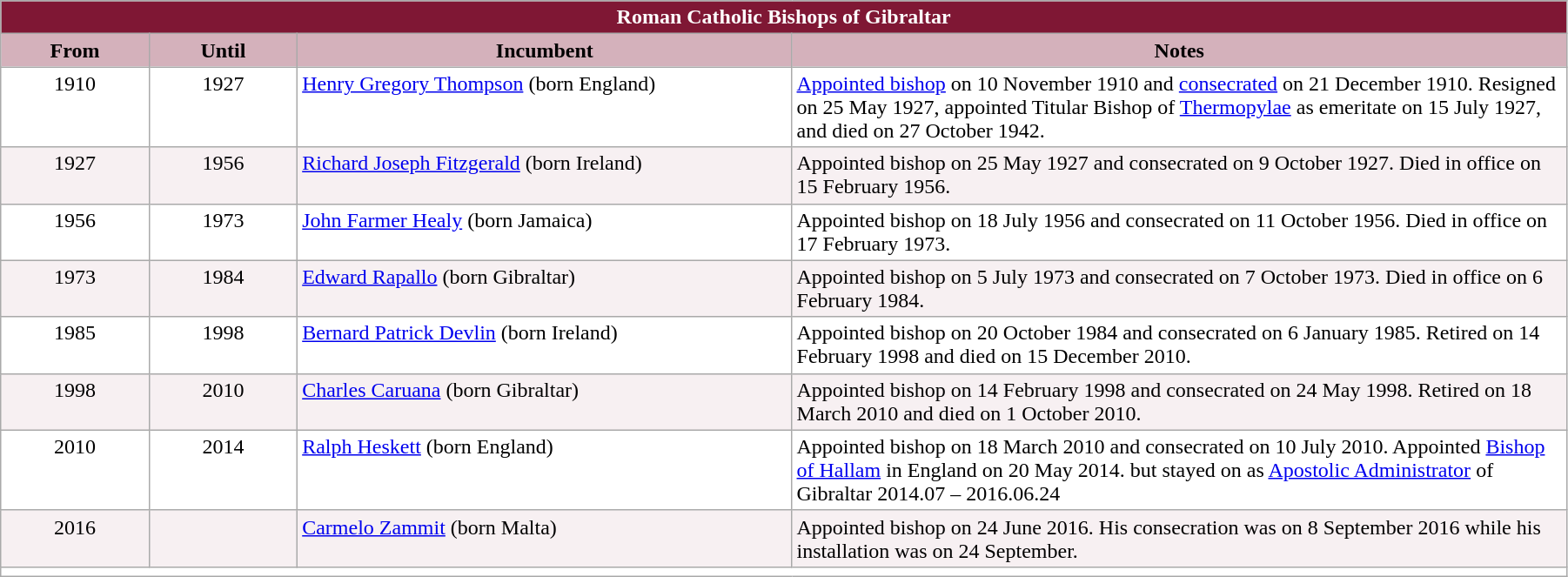<table class="wikitable" style="width:95%; border:1">
<tr>
<th colspan="4" style="background-color: #7F1734; color: white;">Roman Catholic Bishops of Gibraltar</th>
</tr>
<tr valign=center>
<th style="background-color:#D4B1BB" width="9%">From</th>
<th style="background-color:#D4B1BB" width="9%">Until</th>
<th style="background-color:#D4B1BB" width="30%">Incumbent</th>
<th style="background-color:#D4B1BB" width="47%">Notes</th>
</tr>
<tr valign=top bgcolor="white">
<td align="center">1910</td>
<td align="center">1927</td>
<td><a href='#'>Henry Gregory Thompson</a> (born England)</td>
<td><a href='#'>Appointed bishop</a> on 10 November 1910 and <a href='#'>consecrated</a> on 21 December 1910. Resigned on 25 May 1927, appointed Titular Bishop of <a href='#'>Thermopylae</a> as emeritate on 15 July 1927, and died on 27 October 1942.</td>
</tr>
<tr valign=top bgcolor="#F7F0F2">
<td align="center">1927</td>
<td align="center">1956</td>
<td><a href='#'>Richard Joseph Fitzgerald</a> (born Ireland)</td>
<td>Appointed bishop on 25 May 1927 and consecrated on 9 October 1927. Died in office on 15 February 1956.</td>
</tr>
<tr valign=top bgcolor="white">
<td align="center">1956</td>
<td align="center">1973</td>
<td><a href='#'>John Farmer Healy</a> (born Jamaica)</td>
<td>Appointed bishop on 18 July 1956 and consecrated on 11 October 1956. Died in office on 17 February 1973.</td>
</tr>
<tr valign=top bgcolor="#F7F0F2">
<td align="center">1973</td>
<td align="center">1984</td>
<td><a href='#'>Edward Rapallo</a> (born Gibraltar)</td>
<td>Appointed bishop on 5 July 1973 and consecrated on 7 October 1973. Died in office on 6 February 1984.</td>
</tr>
<tr valign=top bgcolor="white">
<td align="center">1985</td>
<td align="center">1998</td>
<td><a href='#'>Bernard Patrick Devlin</a> (born Ireland)</td>
<td>Appointed bishop on 20 October 1984 and consecrated on 6 January 1985. Retired on 14 February 1998 and died on 15 December 2010.</td>
</tr>
<tr valign=top bgcolor="#F7F0F2">
<td align="center">1998</td>
<td align="center">2010</td>
<td><a href='#'>Charles Caruana</a> (born Gibraltar)</td>
<td>Appointed bishop on 14 February 1998 and consecrated on 24 May 1998. Retired on 18 March 2010 and died on 1 October 2010.</td>
</tr>
<tr valign=top bgcolor="white">
<td align="center">2010</td>
<td align="center">2014</td>
<td><a href='#'>Ralph Heskett</a> (born England)</td>
<td>Appointed bishop on 18 March 2010 and consecrated on 10 July 2010. Appointed <a href='#'>Bishop of Hallam</a> in England on 20 May 2014. but stayed on as <a href='#'>Apostolic Administrator</a> of Gibraltar 2014.07 – 2016.06.24</td>
</tr>
<tr valign=top bgcolor="#F7F0F2">
<td align="center">2016</td>
<td align="center"></td>
<td><a href='#'>Carmelo Zammit</a> (born Malta)</td>
<td>Appointed bishop on 24 June 2016. His consecration was on 8 September 2016 while his installation was on 24 September.</td>
</tr>
<tr valign=top bgcolor="white">
<td align="center" colspan="4"></td>
</tr>
</table>
